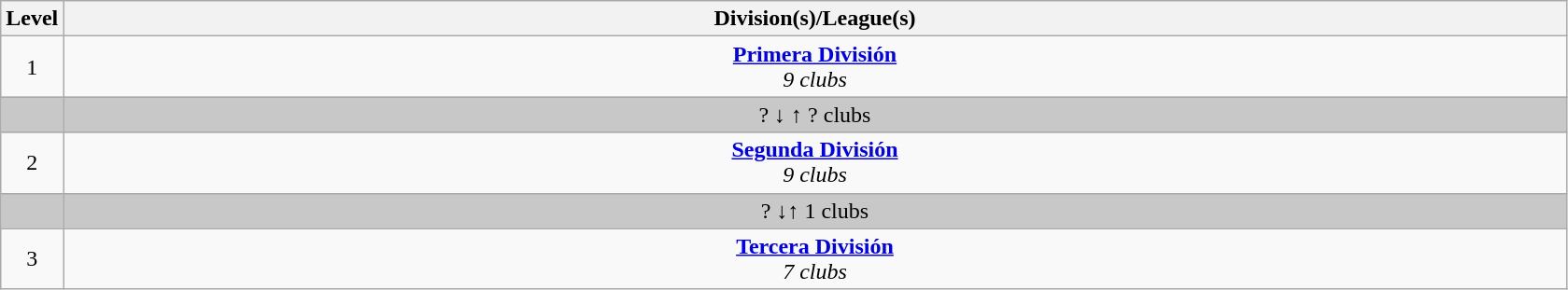<table class="wikitable" style="text-align: center;">
<tr>
<th colspan="1" width="4%">Level</th>
<th colspan="6" width="96%">Division(s)/League(s)</th>
</tr>
<tr>
<td colspan="1" width="4%">1</td>
<td colspan="6" width="96%"><strong><a href='#'>Primera División</a></strong><br><em>9 clubs</em></td>
</tr>
<tr style="background:#c8c8c8">
<td style="width:4%;"></td>
<td colspan="9" style="width:96%;">? ↓ ↑ ? clubs</td>
</tr>
<tr>
<td colspan="1" width="4%">2</td>
<td colspan="6" width="96%"><strong><a href='#'>Segunda División</a></strong><br><em>9 clubs</em></td>
</tr>
<tr style="background:#c8c8c8">
<td style="width:4%;"></td>
<td colspan="9" style="width:96%;">? ↓↑ 1 clubs</td>
</tr>
<tr>
<td colspan="1" width="4%">3</td>
<td colspan="6" width="96%"><strong><a href='#'>Tercera División</a></strong><br><em>7 clubs</em></td>
</tr>
</table>
